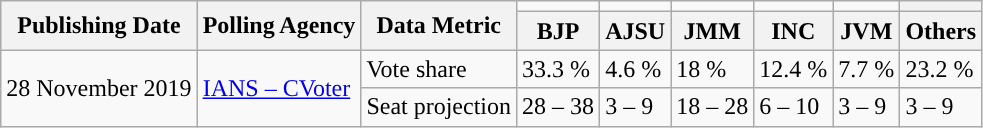<table class="wikitable">
<tr>
<th rowspan="2">Publishing Date</th>
<th rowspan="2">Polling Agency</th>
<th rowspan="2">Data Metric</th>
<td></td>
<td></td>
<td></td>
<td></td>
<td></td>
<th></th>
</tr>
<tr>
<th>BJP</th>
<th>AJSU</th>
<th>JMM</th>
<th>INC</th>
<th>JVM</th>
<th>Others</th>
</tr>
<tr>
<td rowspan="2">28 November 2019</td>
<td rowspan="2"><a href='#'>IANS – CVoter</a></td>
<td>Vote share</td>
<td>33.3 %</td>
<td>4.6 %</td>
<td>18 %</td>
<td>12.4 %</td>
<td>7.7 %</td>
<td>23.2 %</td>
</tr>
<tr>
<td>Seat projection</td>
<td>28 – 38</td>
<td>3 – 9</td>
<td>18 – 28</td>
<td>6 – 10</td>
<td>3 – 9</td>
<td>3 – 9</td>
</tr>
</table>
